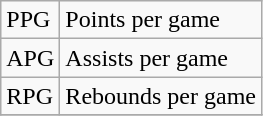<table class="wikitable">
<tr>
<td>PPG</td>
<td>Points per game</td>
</tr>
<tr>
<td>APG</td>
<td>Assists per game</td>
</tr>
<tr>
<td>RPG</td>
<td>Rebounds per game</td>
</tr>
<tr>
</tr>
</table>
